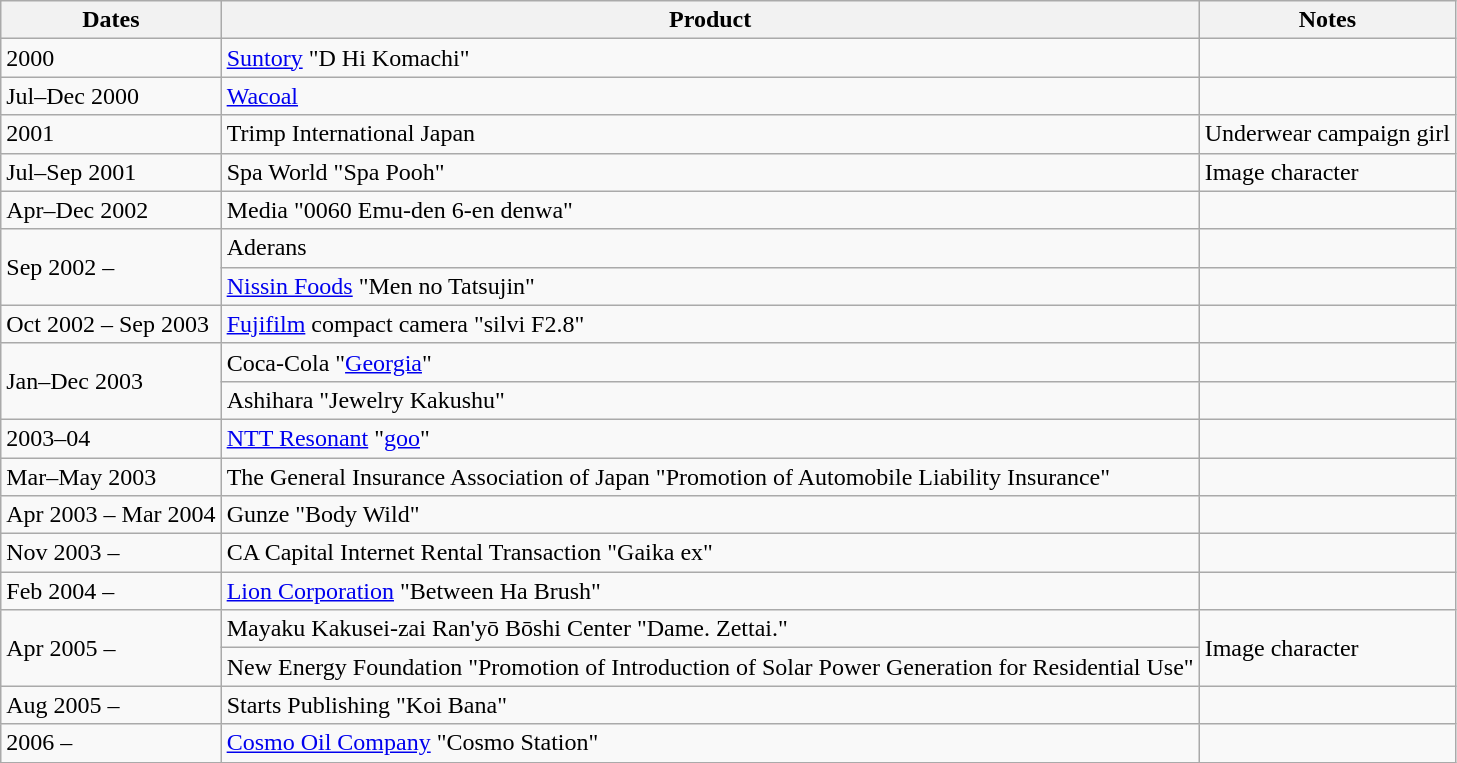<table class="wikitable">
<tr>
<th>Dates</th>
<th>Product</th>
<th>Notes</th>
</tr>
<tr>
<td>2000</td>
<td><a href='#'>Suntory</a> "D Hi Komachi"</td>
<td></td>
</tr>
<tr>
<td>Jul–Dec 2000</td>
<td><a href='#'>Wacoal</a></td>
<td></td>
</tr>
<tr>
<td>2001</td>
<td>Trimp International Japan</td>
<td>Underwear campaign girl</td>
</tr>
<tr>
<td>Jul–Sep 2001</td>
<td>Spa World "Spa Pooh"</td>
<td>Image character</td>
</tr>
<tr>
<td>Apr–Dec 2002</td>
<td>Media "0060 Emu-den 6-en denwa"</td>
<td></td>
</tr>
<tr>
<td rowspan="2">Sep 2002 –</td>
<td>Aderans</td>
<td></td>
</tr>
<tr>
<td><a href='#'>Nissin Foods</a> "Men no Tatsujin"</td>
<td></td>
</tr>
<tr>
<td>Oct 2002 – Sep 2003</td>
<td><a href='#'>Fujifilm</a> compact camera "silvi F2.8"</td>
<td></td>
</tr>
<tr>
<td rowspan="2">Jan–Dec 2003</td>
<td>Coca-Cola "<a href='#'>Georgia</a>"</td>
<td></td>
</tr>
<tr>
<td>Ashihara "Jewelry Kakushu"</td>
<td></td>
</tr>
<tr>
<td>2003–04</td>
<td><a href='#'>NTT Resonant</a> "<a href='#'>goo</a>"</td>
<td></td>
</tr>
<tr>
<td>Mar–May 2003</td>
<td>The General Insurance Association of Japan "Promotion of Automobile Liability Insurance"</td>
<td></td>
</tr>
<tr>
<td>Apr 2003 – Mar 2004</td>
<td>Gunze "Body Wild"</td>
<td></td>
</tr>
<tr>
<td>Nov 2003 –</td>
<td>CA Capital Internet Rental Transaction "Gaika ex"</td>
<td></td>
</tr>
<tr>
<td>Feb 2004 –</td>
<td><a href='#'>Lion Corporation</a> "Between Ha Brush"</td>
<td></td>
</tr>
<tr>
<td rowspan="2">Apr 2005 –</td>
<td>Mayaku Kakusei-zai Ran'yō Bōshi Center "Dame. Zettai."</td>
<td rowspan="2">Image character</td>
</tr>
<tr>
<td>New Energy Foundation "Promotion of Introduction of Solar Power Generation for Residential Use"</td>
</tr>
<tr>
<td>Aug 2005 –</td>
<td>Starts Publishing "Koi Bana"</td>
<td></td>
</tr>
<tr>
<td>2006 –</td>
<td><a href='#'>Cosmo Oil Company</a> "Cosmo Station"</td>
<td></td>
</tr>
</table>
